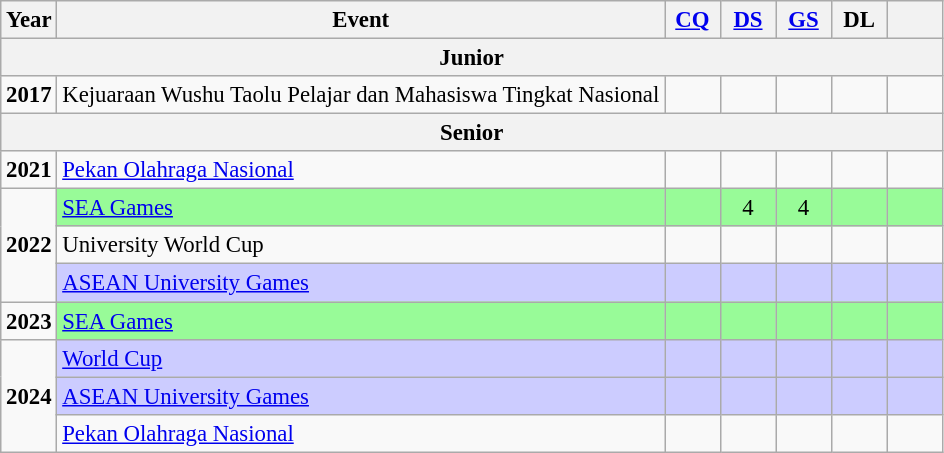<table class="wikitable" style="text-align:center; font-size:95%;">
<tr>
<th align="center">Year</th>
<th align="center">Event</th>
<th style="width:30px;"><a href='#'>CQ</a></th>
<th style="width:30px;"><a href='#'>DS</a></th>
<th style="width:30px;"><a href='#'>GS</a></th>
<th style="width:30px;">DL</th>
<th style="width:30px;"></th>
</tr>
<tr>
<th colspan="7"><strong>Junior</strong></th>
</tr>
<tr>
<td><strong>2017</strong></td>
<td align="left">Kejuaraan Wushu Taolu Pelajar dan Mahasiswa Tingkat Nasional</td>
<td></td>
<td></td>
<td></td>
<td></td>
<td></td>
</tr>
<tr>
<th colspan="7"><strong>Senior</strong></th>
</tr>
<tr>
<td><strong>2021</strong></td>
<td align="left"><a href='#'>Pekan Olahraga Nasional</a></td>
<td></td>
<td columnspan="2"></td>
<td></td>
<td></td>
</tr>
<tr>
<td rowspan="3"><strong>2022</strong></td>
<td style="background:#98fb98;" align="left"><a href='#'>
SEA Games</a></td>
<td style="background:#98fb98"></td>
<td style="background:#98fb98">4</td>
<td style="background:#98fb98">4</td>
<td style="background:#98fb98"></td>
<td style="background:#98fb98"></td>
</tr>
<tr>
<td align="left">University World Cup</td>
<td></td>
<td></td>
<td></td>
<td></td>
<td></td>
</tr>
<tr>
<td style="background:#ccf;" align="left"><a href='#'>ASEAN University Games</a></td>
<td style="background:#ccf"></td>
<td style="background:#ccf"></td>
<td style="background:#ccf"></td>
<td style="background:#ccf"></td>
<td style="background:#ccf"></td>
</tr>
<tr>
<td><strong>2023</strong></td>
<td style="background:#98fb98;" align="left"><a href='#'>SEA Games</a></td>
<td style="background:#98fb98"></td>
<td style="background:#98fb98"></td>
<td style="background:#98fb98"></td>
<td style="background:#98fb98"></td>
<td style="background:#98fb98"></td>
</tr>
<tr>
<td rowspan="3"><strong>2024</strong></td>
<td style="background:#ccf;" align="left"><a href='#'>World Cup</a></td>
<td style="background:#ccf"></td>
<td style="background:#ccf"></td>
<td style="background:#ccf"></td>
<td style="background:#ccf"></td>
<td style="background:#ccf"></td>
</tr>
<tr>
<td style="background:#ccf;" align="left"><a href='#'>ASEAN University Games</a></td>
<td style="background:#ccf"></td>
<td style="background:#ccf"></td>
<td style="background:#ccf"></td>
<td style="background:#ccf"></td>
<td style="background:#ccf"></td>
</tr>
<tr>
<td align="left"><a href='#'>Pekan Olahraga Nasional</a></td>
<td></td>
<td columnspan="2"></td>
<td></td>
<td></td>
</tr>
</table>
